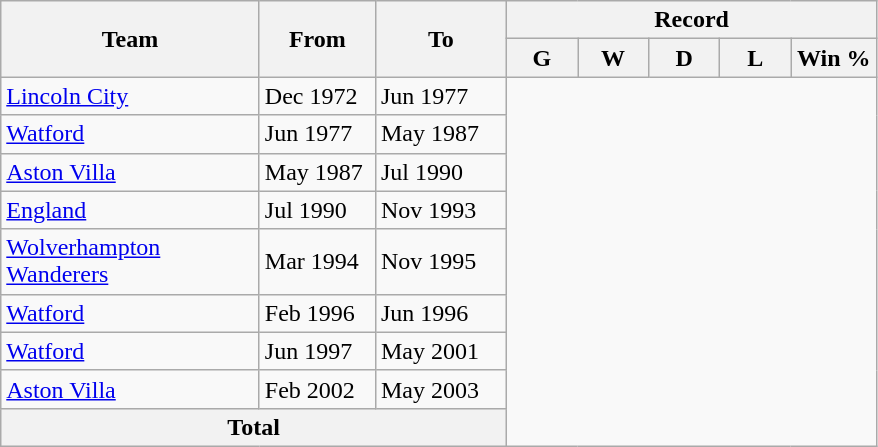<table class="wikitable" style="text-align: center">
<tr>
<th rowspan="2!" style="width:165px;">Team</th>
<th rowspan="2!" style="width:70px;">From</th>
<th rowspan="2!" style="width:80px;">To</th>
<th colspan=5>Record</th>
</tr>
<tr>
<th width=40>G</th>
<th width=40>W</th>
<th width=40>D</th>
<th width=40>L</th>
<th width=50>Win %</th>
</tr>
<tr>
<td align=left><a href='#'>Lincoln City</a></td>
<td align=left>Dec 1972</td>
<td align=left>Jun 1977<br></td>
</tr>
<tr>
<td align=left><a href='#'>Watford</a></td>
<td align=left>Jun 1977</td>
<td align=left>May 1987<br></td>
</tr>
<tr>
<td align=left><a href='#'>Aston Villa</a></td>
<td align=left>May 1987</td>
<td align=left>Jul 1990<br></td>
</tr>
<tr>
<td align=left><a href='#'>England</a></td>
<td align=left>Jul 1990</td>
<td align=left>Nov 1993<br></td>
</tr>
<tr>
<td align=left><a href='#'>Wolverhampton Wanderers</a></td>
<td align=left>Mar 1994</td>
<td align=left>Nov 1995<br></td>
</tr>
<tr>
<td align=left><a href='#'>Watford</a></td>
<td align=left>Feb 1996</td>
<td align=left>Jun 1996<br></td>
</tr>
<tr>
<td align=left><a href='#'>Watford</a></td>
<td align=left>Jun 1997</td>
<td align=left>May 2001<br></td>
</tr>
<tr>
<td align=left><a href='#'>Aston Villa</a></td>
<td align=left>Feb 2002</td>
<td align=left>May 2003<br></td>
</tr>
<tr>
<th colspan=3>Total<br></th>
</tr>
</table>
